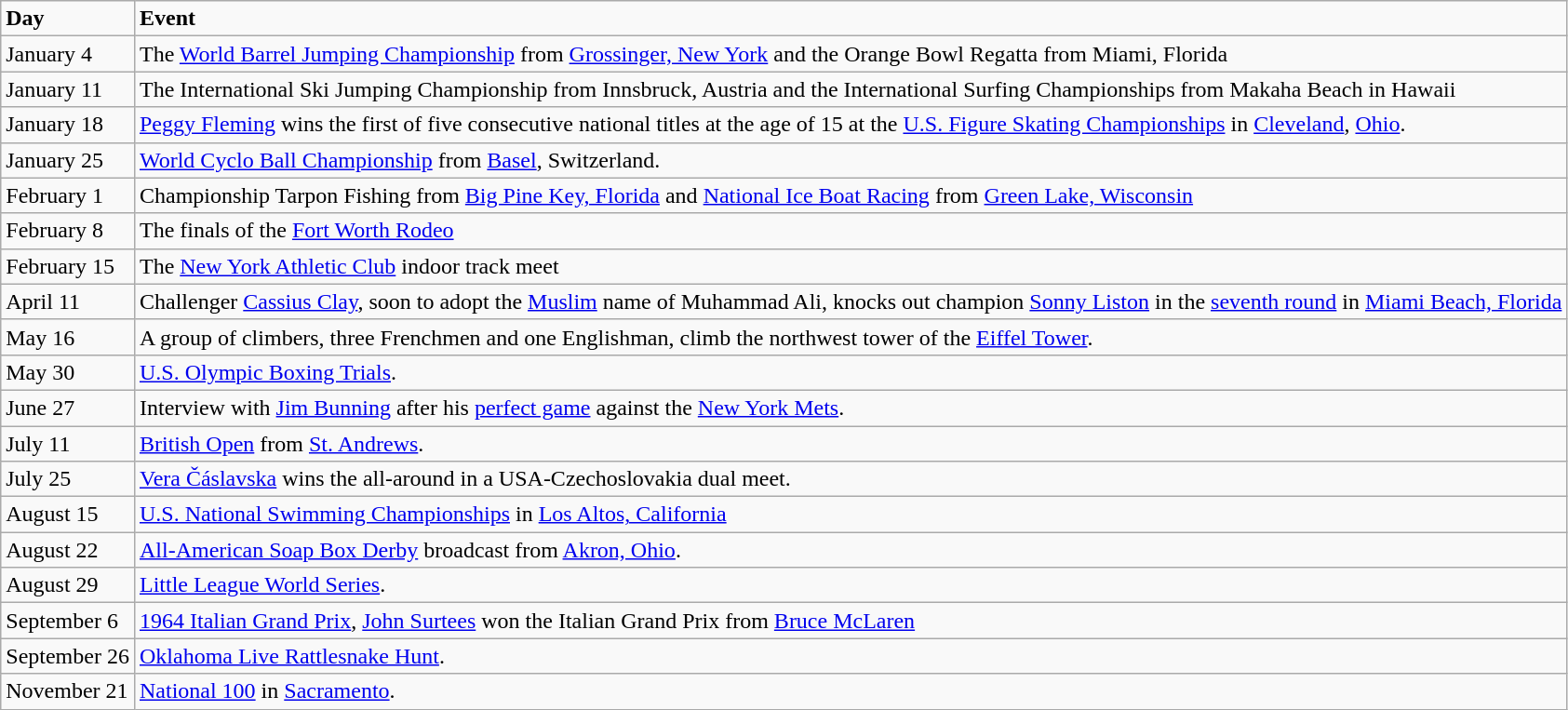<table class="wikitable">
<tr>
<td><strong>Day</strong></td>
<td><strong>Event</strong></td>
</tr>
<tr>
<td>January 4</td>
<td>The <a href='#'>World Barrel Jumping Championship</a> from <a href='#'>Grossinger, New York</a> and the Orange Bowl Regatta from Miami, Florida</td>
</tr>
<tr>
<td>January 11</td>
<td>The International Ski Jumping Championship from Innsbruck, Austria and the International Surfing Championships from Makaha Beach in Hawaii</td>
</tr>
<tr>
<td>January 18</td>
<td><a href='#'>Peggy Fleming</a> wins the first of five consecutive national titles at the age of 15 at the <a href='#'>U.S. Figure Skating Championships</a> in <a href='#'>Cleveland</a>, <a href='#'>Ohio</a>.</td>
</tr>
<tr>
<td>January 25</td>
<td><a href='#'>World Cyclo Ball Championship</a> from <a href='#'>Basel</a>, Switzerland.</td>
</tr>
<tr>
<td>February 1</td>
<td>Championship Tarpon Fishing from <a href='#'>Big Pine Key, Florida</a> and <a href='#'>National Ice Boat Racing</a> from <a href='#'>Green Lake, Wisconsin</a></td>
</tr>
<tr>
<td>February 8</td>
<td>The finals of the <a href='#'>Fort Worth Rodeo</a></td>
</tr>
<tr>
<td>February 15</td>
<td>The <a href='#'>New York Athletic Club</a> indoor track meet</td>
</tr>
<tr>
<td>April 11</td>
<td>Challenger <a href='#'>Cassius Clay</a>, soon to adopt the <a href='#'>Muslim</a> name of Muhammad Ali, knocks out champion <a href='#'>Sonny Liston</a> in the <a href='#'>seventh round</a> in <a href='#'>Miami Beach, Florida</a></td>
</tr>
<tr>
<td>May 16</td>
<td>A group of climbers, three Frenchmen and one Englishman, climb the northwest tower of the <a href='#'>Eiffel Tower</a>.</td>
</tr>
<tr>
<td>May 30</td>
<td><a href='#'>U.S. Olympic Boxing Trials</a>.</td>
</tr>
<tr>
<td>June 27</td>
<td>Interview with <a href='#'>Jim Bunning</a> after his <a href='#'>perfect game</a> against the <a href='#'>New York Mets</a>.</td>
</tr>
<tr>
<td>July 11</td>
<td><a href='#'>British Open</a> from <a href='#'>St. Andrews</a>.</td>
</tr>
<tr>
<td>July 25</td>
<td><a href='#'>Vera Čáslavska</a> wins the all-around in a USA-Czechoslovakia dual meet.</td>
</tr>
<tr>
<td>August 15</td>
<td><a href='#'>U.S. National Swimming Championships</a> in <a href='#'>Los Altos, California</a></td>
</tr>
<tr>
<td>August 22</td>
<td><a href='#'>All-American Soap Box Derby</a> broadcast from <a href='#'>Akron, Ohio</a>.</td>
</tr>
<tr>
<td>August 29</td>
<td><a href='#'>Little League World Series</a>.</td>
</tr>
<tr>
<td>September 6</td>
<td><a href='#'>1964 Italian Grand Prix</a>, <a href='#'>John Surtees</a> won the Italian Grand Prix from <a href='#'>Bruce McLaren</a></td>
</tr>
<tr>
<td>September 26</td>
<td><a href='#'>Oklahoma Live Rattlesnake Hunt</a>.</td>
</tr>
<tr>
<td>November 21</td>
<td><a href='#'>National 100</a> in <a href='#'>Sacramento</a>.</td>
</tr>
</table>
